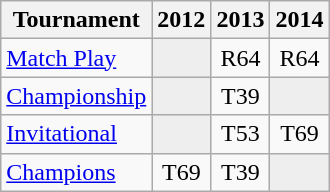<table class="wikitable" style="text-align:center;">
<tr>
<th>Tournament</th>
<th>2012</th>
<th>2013</th>
<th>2014</th>
</tr>
<tr>
<td align="left"><a href='#'>Match Play</a></td>
<td style="background:#eeeeee;"></td>
<td>R64</td>
<td>R64</td>
</tr>
<tr>
<td align="left"><a href='#'>Championship</a></td>
<td style="background:#eeeeee;"></td>
<td>T39</td>
<td style="background:#eeeeee;"></td>
</tr>
<tr>
<td align="left"><a href='#'>Invitational</a></td>
<td style="background:#eeeeee;"></td>
<td>T53</td>
<td>T69</td>
</tr>
<tr>
<td align="left"><a href='#'>Champions</a></td>
<td>T69</td>
<td>T39</td>
<td style="background:#eeeeee;"></td>
</tr>
</table>
